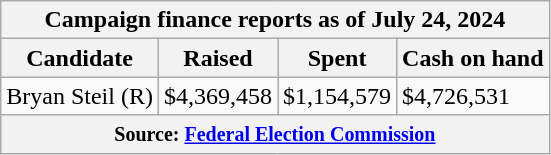<table class="wikitable sortable">
<tr>
<th colspan=4>Campaign finance reports as of July 24, 2024</th>
</tr>
<tr style="text-align:center;">
<th>Candidate</th>
<th>Raised</th>
<th>Spent</th>
<th>Cash on hand</th>
</tr>
<tr>
<td>Bryan Steil (R)</td>
<td>$4,369,458</td>
<td>$1,154,579</td>
<td>$4,726,531</td>
</tr>
<tr>
<th colspan="4"><small>Source: <a href='#'>Federal Election Commission</a></small></th>
</tr>
</table>
